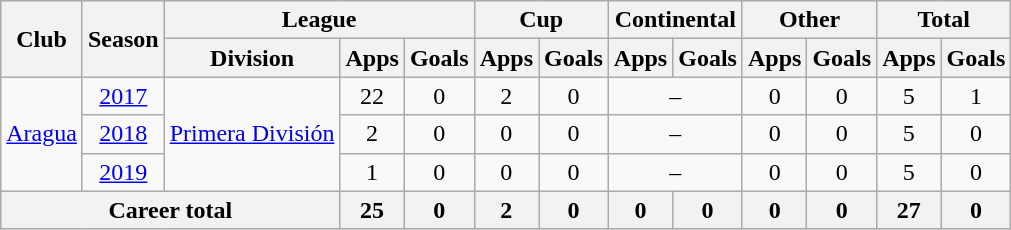<table class="wikitable" style="text-align: center">
<tr>
<th rowspan="2">Club</th>
<th rowspan="2">Season</th>
<th colspan="3">League</th>
<th colspan="2">Cup</th>
<th colspan="2">Continental</th>
<th colspan="2">Other</th>
<th colspan="2">Total</th>
</tr>
<tr>
<th>Division</th>
<th>Apps</th>
<th>Goals</th>
<th>Apps</th>
<th>Goals</th>
<th>Apps</th>
<th>Goals</th>
<th>Apps</th>
<th>Goals</th>
<th>Apps</th>
<th>Goals</th>
</tr>
<tr>
<td rowspan="3"><a href='#'>Aragua</a></td>
<td><a href='#'>2017</a></td>
<td rowspan="3"><a href='#'>Primera División</a></td>
<td>22</td>
<td>0</td>
<td>2</td>
<td>0</td>
<td colspan="2">–</td>
<td>0</td>
<td>0</td>
<td>5</td>
<td>1</td>
</tr>
<tr>
<td><a href='#'>2018</a></td>
<td>2</td>
<td>0</td>
<td>0</td>
<td>0</td>
<td colspan="2">–</td>
<td>0</td>
<td>0</td>
<td>5</td>
<td>0</td>
</tr>
<tr>
<td><a href='#'>2019</a></td>
<td>1</td>
<td>0</td>
<td>0</td>
<td>0</td>
<td colspan="2">–</td>
<td>0</td>
<td>0</td>
<td>5</td>
<td>0</td>
</tr>
<tr>
<th colspan="3"><strong>Career total</strong></th>
<th>25</th>
<th>0</th>
<th>2</th>
<th>0</th>
<th>0</th>
<th>0</th>
<th>0</th>
<th>0</th>
<th>27</th>
<th>0</th>
</tr>
</table>
